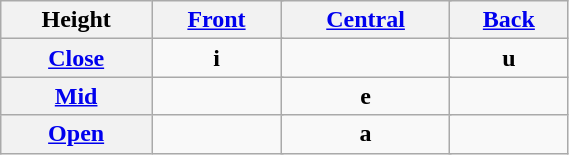<table class="wikitable" style="margin:auto:" align="center" style="text-align:center" width="30%">
<tr>
<th colspan="2">Height</th>
<th colspan="2"><a href='#'>Front</a></th>
<th colspan="2"><a href='#'>Central</a></th>
<th colspan="2"><a href='#'>Back</a></th>
</tr>
<tr align="center">
<th colspan="2"><strong><a href='#'>Close</a></strong></th>
<td colspan="2"><strong>i</strong> </td>
<td colspan="2"></td>
<td colspan="2"><strong>u</strong> </td>
</tr>
<tr align="center">
<th colspan="2"><strong><a href='#'>Mid</a></strong></th>
<td colspan="2"></td>
<td colspan="2"><strong>e</strong> </td>
<td colspan="2"></td>
</tr>
<tr align="center">
<th colspan="2"><strong><a href='#'>Open</a></strong></th>
<td colspan="2"></td>
<td colspan="2"><strong>a</strong> </td>
<td colspan="2"></td>
</tr>
</table>
